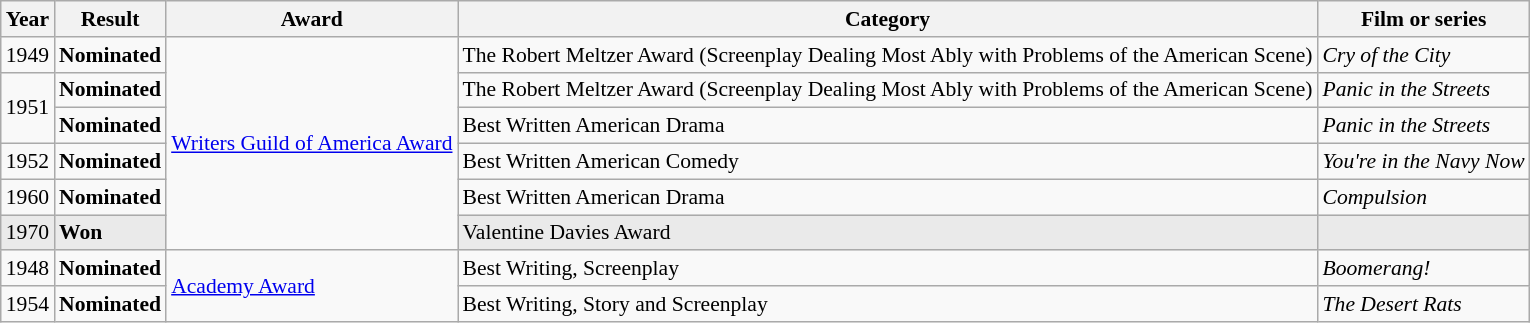<table class="wikitable" style="font-size: 90%;">
<tr>
<th>Year</th>
<th>Result</th>
<th>Award</th>
<th>Category</th>
<th>Film or series</th>
</tr>
<tr>
<td>1949</td>
<td><strong>Nominated</strong></td>
<td rowspan=6><a href='#'>Writers Guild of America Award</a></td>
<td>The Robert Meltzer Award (Screenplay Dealing Most Ably with Problems of the American Scene)</td>
<td><em>Cry of the City</em></td>
</tr>
<tr>
<td rowspan=2>1951</td>
<td><strong>Nominated</strong></td>
<td>The Robert Meltzer Award (Screenplay Dealing Most Ably with Problems of the American Scene)</td>
<td><em>Panic in the Streets</em></td>
</tr>
<tr>
<td><strong>Nominated</strong></td>
<td>Best Written American Drama</td>
<td><em>Panic in the Streets</em></td>
</tr>
<tr>
<td>1952</td>
<td><strong>Nominated</strong></td>
<td>Best Written American Comedy</td>
<td><em>You're in the Navy Now</em></td>
</tr>
<tr>
<td>1960</td>
<td><strong>Nominated</strong></td>
<td>Best Written American Drama</td>
<td><em>Compulsion</em></td>
</tr>
<tr style="background-color: #EAEAEA;">
<td>1970</td>
<td><strong>Won</strong></td>
<td>Valentine Davies Award</td>
<td></td>
</tr>
<tr>
<td>1948</td>
<td><strong>Nominated</strong></td>
<td rowspan=2><a href='#'>Academy Award</a></td>
<td>Best Writing, Screenplay</td>
<td><em>Boomerang!</em></td>
</tr>
<tr>
<td>1954</td>
<td><strong>Nominated</strong></td>
<td>Best Writing, Story and Screenplay</td>
<td><em>The Desert Rats</em></td>
</tr>
</table>
